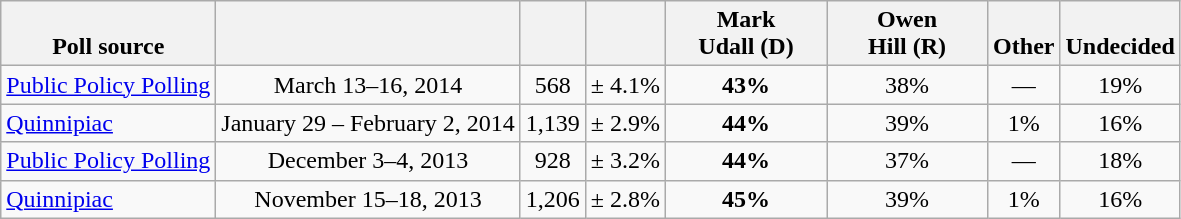<table class="wikitable" style="text-align:center">
<tr valign= bottom>
<th>Poll source</th>
<th></th>
<th></th>
<th></th>
<th style="width:100px;">Mark<br>Udall (D)</th>
<th style="width:100px;">Owen<br>Hill (R)</th>
<th>Other</th>
<th>Undecided</th>
</tr>
<tr>
<td align=left><a href='#'>Public Policy Polling</a></td>
<td>March 13–16, 2014</td>
<td>568</td>
<td>± 4.1%</td>
<td><strong>43%</strong></td>
<td>38%</td>
<td>—</td>
<td>19%</td>
</tr>
<tr>
<td align=left><a href='#'>Quinnipiac</a></td>
<td>January 29 – February 2, 2014</td>
<td>1,139</td>
<td>± 2.9%</td>
<td><strong>44%</strong></td>
<td>39%</td>
<td>1%</td>
<td>16%</td>
</tr>
<tr>
<td align=left><a href='#'>Public Policy Polling</a></td>
<td>December 3–4, 2013</td>
<td>928</td>
<td>± 3.2%</td>
<td><strong>44%</strong></td>
<td>37%</td>
<td>—</td>
<td>18%</td>
</tr>
<tr>
<td align=left><a href='#'>Quinnipiac</a></td>
<td>November 15–18, 2013</td>
<td>1,206</td>
<td>± 2.8%</td>
<td><strong>45%</strong></td>
<td>39%</td>
<td>1%</td>
<td>16%</td>
</tr>
</table>
